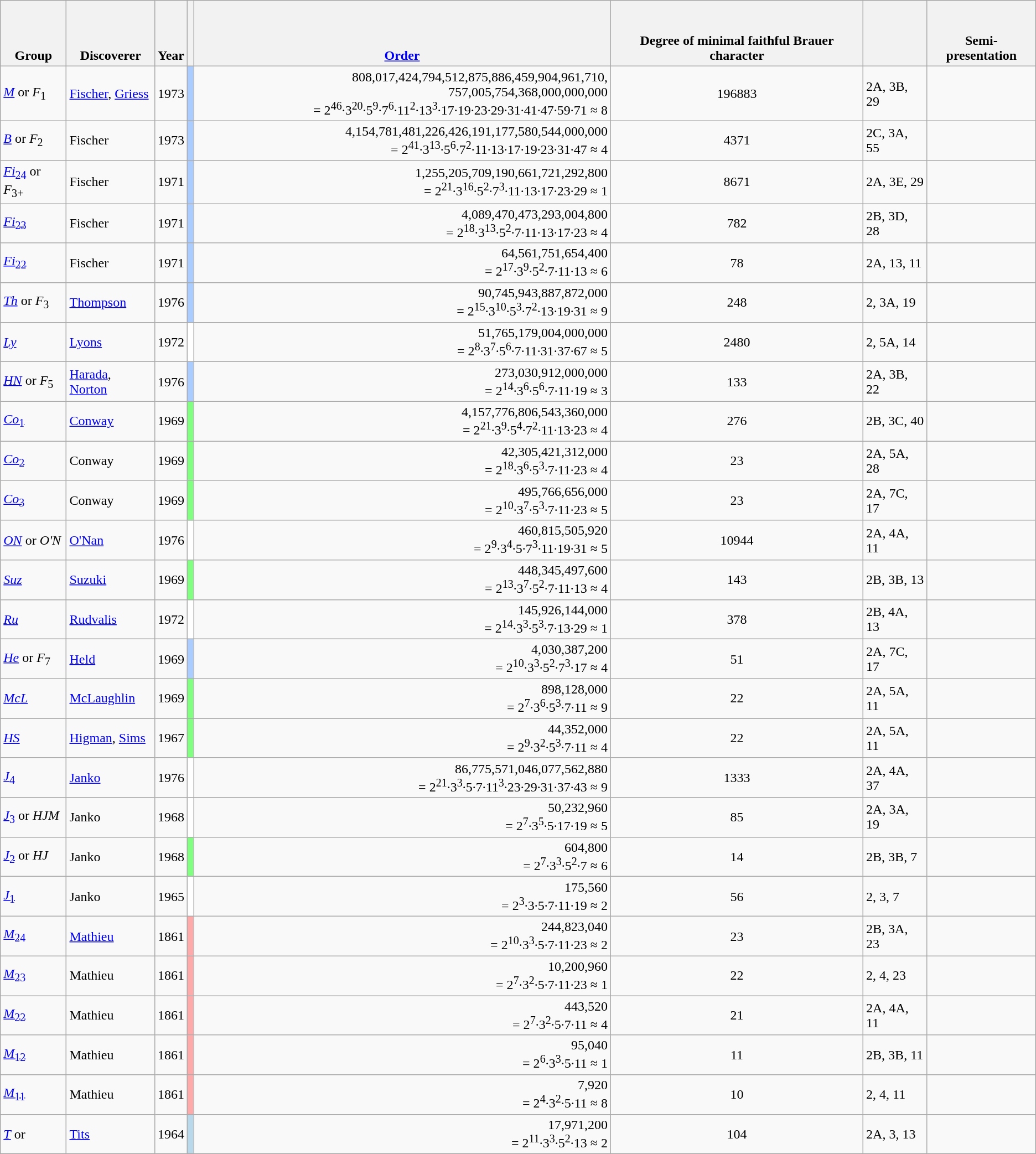<table class="wikitable sortable">
<tr>
<th class="sortable" style="vertical-align:bottom">Group</th>
<th style="vertical-align:bottom">Discoverer</th>
<th style="vertical-align:bottom"><br> Year</th>
<th style="vertical-align:bottom"></th>
<th data-sort-type="number" style="vertical-align:bottom"><br> <a href='#'>Order</a></th>
<th align=right style="vertical-align:bottom"><br> Degree of minimal faithful Brauer character</th>
<th style="vertical-align:top;"><br><br></th>
<th style="vertical-align:bottom"><br><br>Semi-presentation</th>
</tr>
<tr>
<td><a href='#'><em>M</em></a> or <em>F</em><sub>1</sub></td>
<td><a href='#'>Fischer</a>, <a href='#'>Griess</a></td>
<td>1973</td>
<td style="background-color:#aaccff;"></td>
<td align=right>808,017,424,794,512,875,886,459,904,961,710,<wbr>757,005,754,368,000,000,000<br>= 2<sup>46</sup>·3<sup>20</sup>·5<sup>9</sup>·7<sup>6</sup>·11<sup>2</sup>·13<sup>3</sup>·17·19·23·29·31<wbr>·41·47·59·71<wbr> ≈ 8</td>
<td align=center>196883</td>
<td>2A, 3B, 29</td>
<td></td>
</tr>
<tr>
<td><a href='#'><em>B</em></a> or <em>F</em><sub>2</sub></td>
<td>Fischer</td>
<td>1973</td>
<td style="background-color:#aaccff;"></td>
<td align=right>4,154,781,481,226,426,191,177,580,544,000,000<br>= 2<sup>41</sup>·3<sup>13</sup>·5<sup>6</sup>·7<sup>2</sup>·11·13·17·19·23·31·47                                              ≈ 4</td>
<td align=center>4371</td>
<td>2C, 3A, 55</td>
<td></td>
</tr>
<tr>
<td><a href='#'><em>Fi</em><sub>24</sub></a> or <em>F</em><sub>3+</sub></td>
<td>Fischer</td>
<td>1971</td>
<td style="background-color:#aaccff;"></td>
<td align=right>1,255,205,709,190,661,721,292,800<br>= 2<sup>21</sup>·3<sup>16</sup>·5<sup>2</sup>·7<sup>3</sup>·11·13·17·23·29                                                    ≈ 1</td>
<td align=center>8671</td>
<td>2A, 3E, 29</td>
<td></td>
</tr>
<tr>
<td><a href='#'><em>Fi</em><sub>23</sub></a></td>
<td>Fischer</td>
<td>1971</td>
<td style="background-color:#aaccff;"></td>
<td align=right>4,089,470,473,293,004,800<br>= 2<sup>18</sup>·3<sup>13</sup>·5<sup>2</sup>·7·11·13·17·23                                                                   ≈ 4</td>
<td align=center>782</td>
<td>2B, 3D, 28</td>
<td></td>
</tr>
<tr>
<td><a href='#'><em>Fi</em><sub>22</sub></a></td>
<td>Fischer</td>
<td>1971</td>
<td style="background-color:#aaccff;"></td>
<td align=right>64,561,751,654,400<br>= 2<sup>17</sup>·3<sup>9</sup>·5<sup>2</sup>·7·11·13                                                                          ≈ 6</td>
<td align=center>78</td>
<td>2A, 13, 11</td>
<td></td>
</tr>
<tr>
<td><a href='#'><em>Th</em></a> or <em>F</em><sub>3</sub></td>
<td><a href='#'>Thompson</a></td>
<td>1976</td>
<td style="background-color:#aaccff;"></td>
<td align=right>90,745,943,887,872,000<br>= 2<sup>15</sup>·3<sup>10</sup>·5<sup>3</sup>·7<sup>2</sup>·13·19·31                                                          ≈ 9</td>
<td align=center>248</td>
<td>2, 3A, 19</td>
<td></td>
</tr>
<tr>
<td><a href='#'><em>Ly</em></a></td>
<td><a href='#'>Lyons</a></td>
<td>1972</td>
<td style="background-color:#ffffff;"></td>
<td align=right>51,765,179,004,000,000<br>= 2<sup>8</sup>·3<sup>7</sup>·5<sup>6</sup>·7·11·31·37·67                                                                     ≈ 5</td>
<td align=center>2480</td>
<td>2, 5A, 14</td>
<td></td>
</tr>
<tr>
<td><a href='#'><em>HN</em></a> or <em>F</em><sub>5</sub></td>
<td><a href='#'>Harada</a>, <a href='#'>Norton</a></td>
<td>1976</td>
<td style="background-color:#aaccff;"></td>
<td align=right>273,030,912,000,000<br>= 2<sup>14</sup>·3<sup>6</sup>·5<sup>6</sup>·7·11·19                                                                          ≈ 3</td>
<td align=center>133</td>
<td>2A, 3B, 22</td>
<td></td>
</tr>
<tr>
<td><a href='#'><em>Co</em><sub>1</sub></a></td>
<td><a href='#'>Conway</a></td>
<td>1969</td>
<td style="background-color:#80ff80;"></td>
<td align=right>4,157,776,806,543,360,000<br>= 2<sup>21</sup>·3<sup>9</sup>·5<sup>4</sup>·7<sup>2</sup>·11·13·23                                                           ≈ 4</td>
<td align=center>276</td>
<td>2B, 3C, 40</td>
<td></td>
</tr>
<tr>
<td><a href='#'><em>Co</em><sub>2</sub></a></td>
<td>Conway</td>
<td>1969</td>
<td style="background-color:#80ff80;"></td>
<td align=right>42,305,421,312,000<br>= 2<sup>18</sup>·3<sup>6</sup>·5<sup>3</sup>·7·11·23                                                                          ≈ 4</td>
<td align=center>23</td>
<td>2A, 5A, 28</td>
<td></td>
</tr>
<tr>
<td><a href='#'><em>Co</em><sub>3</sub></a></td>
<td>Conway</td>
<td>1969</td>
<td style="background-color:#80ff80;"></td>
<td align=right>495,766,656,000<br>= 2<sup>10</sup>·3<sup>7</sup>·5<sup>3</sup>·7·11·23                                                                          ≈ 5</td>
<td align=center>23</td>
<td>2A, 7C, 17</td>
<td></td>
</tr>
<tr>
<td><a href='#'><em>ON</em></a> or <em>O'N</em></td>
<td><a href='#'>O'Nan</a></td>
<td>1976</td>
<td style="background-color:#ffffff;"></td>
<td align=right>460,815,505,920<br>= 2<sup>9</sup>·3<sup>4</sup>·5·7<sup>3</sup>·11·19·31                                                                        ≈ 5</td>
<td align=center>10944</td>
<td>2A, 4A, 11</td>
<td></td>
</tr>
<tr>
<td><a href='#'><em>Suz</em></a></td>
<td><a href='#'>Suzuki</a></td>
<td>1969</td>
<td style="background-color:#80ff80;"></td>
<td align=right>448,345,497,600<br>= 2<sup>13</sup>·3<sup>7</sup>·5<sup>2</sup>·7·11·13                                                                          ≈ 4</td>
<td align=center>143</td>
<td>2B, 3B, 13</td>
<td></td>
</tr>
<tr>
<td><a href='#'><em>Ru</em></a></td>
<td><a href='#'>Rudvalis</a></td>
<td>1972</td>
<td style="background-color:#ffffff;"></td>
<td align=right>145,926,144,000<br>= 2<sup>14</sup>·3<sup>3</sup>·5<sup>3</sup>·7·13·29                                                                          ≈ 1</td>
<td align=center>378</td>
<td>2B, 4A, 13</td>
<td></td>
</tr>
<tr>
<td><a href='#'><em>He</em></a> or <em>F</em><sub>7</sub></td>
<td><a href='#'>Held</a></td>
<td>1969</td>
<td style="background-color:#aaccff;"></td>
<td align=right>4,030,387,200<br>= 2<sup>10</sup>·3<sup>3</sup>·5<sup>2</sup>·7<sup>3</sup>·17                                                                 ≈ 4</td>
<td align=center>51</td>
<td>2A, 7C, 17</td>
<td></td>
</tr>
<tr>
<td><a href='#'><em>McL</em></a></td>
<td><a href='#'>McLaughlin</a></td>
<td>1969</td>
<td style="background-color:#80ff80;"></td>
<td align=right>898,128,000<br>= 2<sup>7</sup>·3<sup>6</sup>·5<sup>3</sup>·7·11                                                                              ≈ 9</td>
<td align=center>22</td>
<td>2A, 5A, 11</td>
<td></td>
</tr>
<tr>
<td><a href='#'><em>HS</em></a></td>
<td><a href='#'>Higman</a>, <a href='#'>Sims</a></td>
<td>1967</td>
<td style="background-color:#80ff80;"></td>
<td align=right>44,352,000<br>= 2<sup>9</sup>·3<sup>2</sup>·5<sup>3</sup>·7·11                                                                              ≈ 4</td>
<td align=center>22</td>
<td>2A, 5A, 11</td>
<td></td>
</tr>
<tr>
<td><a href='#'><em>J</em><sub>4</sub></a></td>
<td><a href='#'>Janko</a></td>
<td>1976</td>
<td style="background-color:#ffffff;"></td>
<td align=right>86,775,571,046,077,562,880<br>= 2<sup>21</sup>·3<sup>3</sup>·5·7·11<sup>3</sup>·23·29·31·37·43                                                              ≈ 9</td>
<td align=center>1333</td>
<td>2A, 4A, 37</td>
<td></td>
</tr>
<tr>
<td><a href='#'><em>J</em><sub>3</sub></a> or <em>HJM</em></td>
<td>Janko</td>
<td>1968</td>
<td style="background-color:#ffffff;"></td>
<td align=right>50,232,960<br>= 2<sup>7</sup>·3<sup>5</sup>·5·17·19                                                                                         ≈ 5</td>
<td align=center>85</td>
<td>2A, 3A, 19</td>
<td></td>
</tr>
<tr>
<td><a href='#'><em>J</em><sub>2</sub></a> or <em>HJ</em></td>
<td>Janko</td>
<td>1968</td>
<td style="background-color:#80ff80;"></td>
<td align=right>604,800<br>= 2<sup>7</sup>·3<sup>3</sup>·5<sup>2</sup>·7                                                                                 ≈ 6</td>
<td align=center>14</td>
<td>2B, 3B, 7</td>
<td></td>
</tr>
<tr>
<td><a href='#'><em>J</em><sub>1</sub></a></td>
<td>Janko</td>
<td>1965</td>
<td style="background-color:#ffffff;"></td>
<td align=right>175,560<br>= 2<sup>3</sup>·3·5·7·11·19                                                                                                   ≈ 2</td>
<td align=center>56</td>
<td>2, 3, 7</td>
<td></td>
</tr>
<tr>
<td><a href='#'><em>M</em><sub>24</sub></a></td>
<td><a href='#'>Mathieu</a></td>
<td>1861</td>
<td style="background-color:#ffaaaa;"></td>
<td align=right>244,823,040<br>= 2<sup>10</sup>·3<sup>3</sup>·5·7·11·23                                                                                      ≈ 2</td>
<td align=center>23</td>
<td>2B, 3A, 23</td>
<td></td>
</tr>
<tr>
<td><a href='#'><em>M</em><sub>23</sub></a></td>
<td>Mathieu</td>
<td>1861</td>
<td style="background-color:#ffaaaa;"></td>
<td align=right>10,200,960<br>= 2<sup>7</sup>·3<sup>2</sup>·5·7·11·23                                                                                       ≈ 1</td>
<td align=center>22</td>
<td>2, 4, 23</td>
<td></td>
</tr>
<tr>
<td><a href='#'><em>M</em><sub>22</sub></a></td>
<td>Mathieu</td>
<td>1861</td>
<td style="background-color:#ffaaaa;"></td>
<td align=right>443,520<br>= 2<sup>7</sup>·3<sup>2</sup>·5·7·11                                                                                          ≈ 4</td>
<td align=center>21</td>
<td>2A, 4A, 11</td>
<td></td>
</tr>
<tr>
<td><a href='#'><em>M</em><sub>12</sub></a></td>
<td>Mathieu</td>
<td>1861</td>
<td style="background-color:#ffaaaa;"></td>
<td align=right>95,040<br>= 2<sup>6</sup>·3<sup>3</sup>·5·11                                                                                            ≈ 1</td>
<td align=center>11</td>
<td>2B, 3B, 11</td>
<td></td>
</tr>
<tr>
<td><a href='#'><em>M</em><sub>11</sub></a></td>
<td>Mathieu</td>
<td>1861</td>
<td style="background-color:#ffaaaa;"></td>
<td align=right>7,920<br>= 2<sup>4</sup>·3<sup>2</sup>·5·11                                                                                            ≈ 8</td>
<td align=center>10</td>
<td>2, 4, 11</td>
<td></td>
</tr>
<tr>
<td><a href='#'><em>T</em></a> or <a href='#'><small></small></a></td>
<td><a href='#'>Tits</a></td>
<td>1964</td>
<td style="background-color:#B9D9EB;"></td>
<td align=right>17,971,200<br>= 2<sup>11</sup>·3<sup>3</sup>·5<sup>2</sup>·13                                                                               ≈ 2</td>
<td align=center>104</td>
<td>2A, 3, 13</td>
<td></td>
</tr>
</table>
